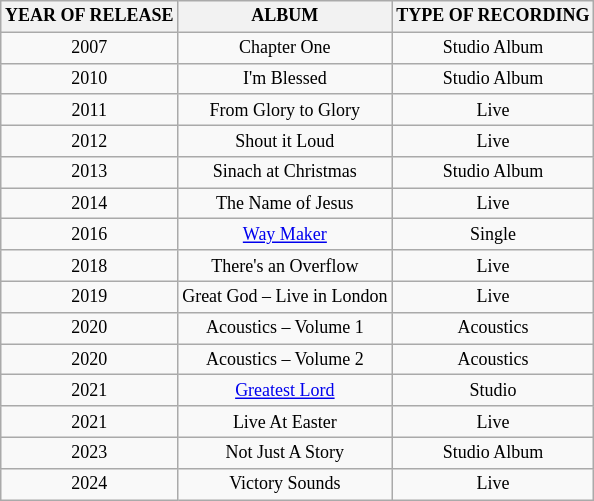<table class="wikitable plainrowheaders" style="text-align:center;font-size: 9pt">
<tr>
<th>YEAR OF RELEASE</th>
<th>ALBUM</th>
<th>TYPE OF RECORDING</th>
</tr>
<tr>
<td>2007</td>
<td>Chapter One</td>
<td>Studio Album</td>
</tr>
<tr>
<td>2010</td>
<td>I'm Blessed</td>
<td>Studio Album</td>
</tr>
<tr>
<td>2011</td>
<td>From Glory to Glory</td>
<td>Live</td>
</tr>
<tr>
<td>2012</td>
<td>Shout it Loud</td>
<td>Live</td>
</tr>
<tr>
<td>2013</td>
<td>Sinach at Christmas</td>
<td>Studio Album</td>
</tr>
<tr>
<td>2014</td>
<td>The Name of Jesus</td>
<td>Live</td>
</tr>
<tr>
<td>2016</td>
<td><a href='#'>Way Maker</a></td>
<td>Single</td>
</tr>
<tr>
<td>2018</td>
<td>There's an Overflow</td>
<td>Live</td>
</tr>
<tr>
<td>2019</td>
<td>Great God – Live in London</td>
<td>Live</td>
</tr>
<tr>
<td>2020</td>
<td>Acoustics – Volume 1</td>
<td>Acoustics</td>
</tr>
<tr>
<td>2020</td>
<td>Acoustics – Volume 2</td>
<td>Acoustics</td>
</tr>
<tr>
<td>2021</td>
<td><a href='#'>Greatest Lord</a></td>
<td>Studio</td>
</tr>
<tr>
<td>2021</td>
<td>Live At Easter</td>
<td>Live</td>
</tr>
<tr>
<td>2023</td>
<td>Not Just A Story</td>
<td>Studio Album</td>
</tr>
<tr>
<td>2024</td>
<td>Victory Sounds</td>
<td>Live</td>
</tr>
</table>
